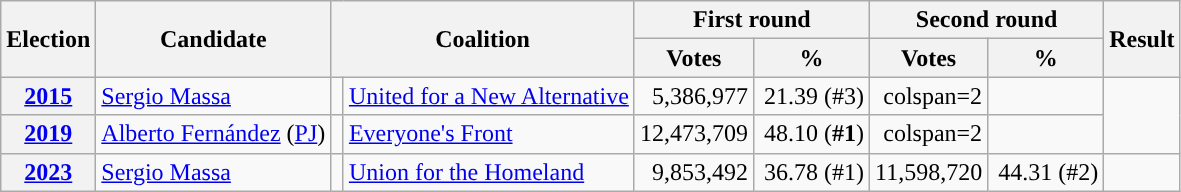<table class="wikitable" style="text-align:right;">
<tr>
<th rowspan="2">Election</th>
<th rowspan="2">Candidate</th>
<th rowspan="2" colspan="2">Coalition</th>
<th colspan="2">First round</th>
<th colspan="2">Second round</th>
<th rowspan="2">Result</th>
</tr>
<tr>
<th width="70">Votes</th>
<th width="70">%</th>
<th width="70">Votes</th>
<th width="70">%</th>
</tr>
<tr>
<th><a href='#'>2015</a></th>
<td align="left"><a href='#'>Sergio Massa</a></td>
<td width="1"></td>
<td align="left"><a href='#'>United for a New Alternative</a></td>
<td>5,386,977</td>
<td>21.39	(#3)</td>
<td>colspan=2 </td>
<td></td>
</tr>
<tr>
<th><a href='#'>2019</a></th>
<td align="left"><a href='#'>Alberto Fernández</a> (<a href='#'>PJ</a>)</td>
<td></td>
<td align="left"><a href='#'>Everyone's Front</a></td>
<td>12,473,709</td>
<td>48.10 (<strong>#1</strong>)</td>
<td>colspan=2 </td>
<td></td>
</tr>
<tr>
<th><a href='#'>2023</a></th>
<td align="left"><a href='#'>Sergio Massa</a></td>
<td></td>
<td align="left"><a href='#'>Union for the Homeland</a></td>
<td>9,853,492</td>
<td>36.78	(#1)</td>
<td>11,598,720</td>
<td>44.31 (#2)</td>
<td></td>
</tr>
</table>
